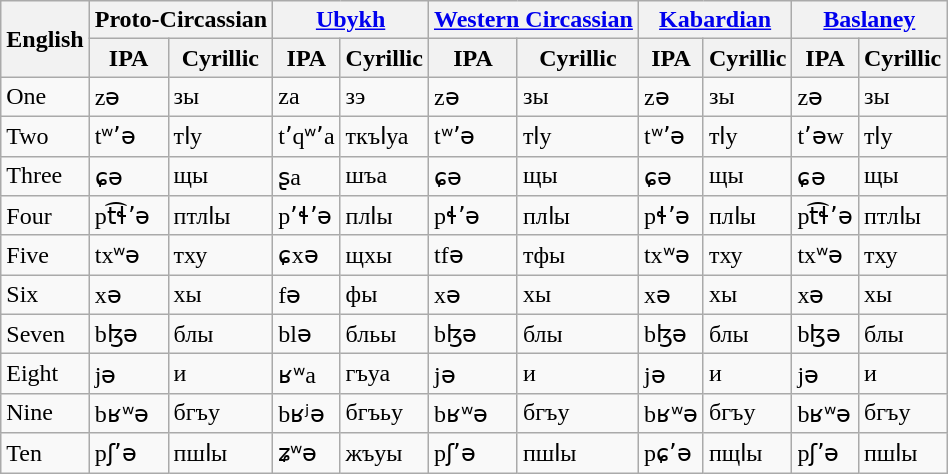<table class="wikitable" border="1" text-align="right">
<tr>
<th rowspan="2">English</th>
<th colspan="2">Proto-Circassian</th>
<th colspan="2"><a href='#'>Ubykh</a></th>
<th colspan="2"><a href='#'>Western Circassian</a></th>
<th colspan="2"><a href='#'>Kabardian</a></th>
<th colspan="2"><a href='#'>Baslaney</a></th>
</tr>
<tr>
<th>IPA</th>
<th>Cyrillic</th>
<th>IPA</th>
<th>Cyrillic</th>
<th>IPA</th>
<th>Cyrillic</th>
<th>IPA</th>
<th>Cyrillic</th>
<th>IPA</th>
<th>Cyrillic</th>
</tr>
<tr>
<td>One</td>
<td>zə</td>
<td>зы</td>
<td>za</td>
<td>зэ</td>
<td>zə</td>
<td>зы</td>
<td>zə</td>
<td>зы</td>
<td>zə</td>
<td>зы</td>
</tr>
<tr>
<td>Two</td>
<td>tʷʼə</td>
<td>тӏу</td>
<td>tʼqʷʼa</td>
<td>ткъӏуа</td>
<td>tʷʼə</td>
<td>тӏу</td>
<td>tʷʼə</td>
<td>тӏу</td>
<td>tʼəw</td>
<td>тӏу</td>
</tr>
<tr>
<td>Three</td>
<td>ɕə</td>
<td>щы</td>
<td>ʂa</td>
<td>шъа</td>
<td>ɕə</td>
<td>щы</td>
<td>ɕə</td>
<td>щы</td>
<td>ɕə</td>
<td>щы</td>
</tr>
<tr>
<td>Four</td>
<td>pt͡ɬʼə</td>
<td>птлӏы</td>
<td>pʼɬʼə</td>
<td>плӏы</td>
<td>pɬʼə</td>
<td>плӏы</td>
<td>pɬʼə</td>
<td>плӏы</td>
<td>pt͡ɬʼə</td>
<td>птлӏы</td>
</tr>
<tr>
<td>Five</td>
<td>txʷə</td>
<td>тху</td>
<td>ɕxə</td>
<td>щхы</td>
<td>tfə</td>
<td>тфы</td>
<td>txʷə</td>
<td>тху</td>
<td>txʷə</td>
<td>тху</td>
</tr>
<tr>
<td>Six</td>
<td>xə</td>
<td>хы</td>
<td>fə</td>
<td>фы</td>
<td>xə</td>
<td>хы</td>
<td>xə</td>
<td>хы</td>
<td>xə</td>
<td>хы</td>
</tr>
<tr>
<td>Seven</td>
<td>bɮə</td>
<td>блы</td>
<td>blə</td>
<td>бльы</td>
<td>bɮə</td>
<td>блы</td>
<td>bɮə</td>
<td>блы</td>
<td>bɮə</td>
<td>блы</td>
</tr>
<tr>
<td>Eight</td>
<td>jə</td>
<td>и</td>
<td>ʁʷa</td>
<td>гъуа</td>
<td>jə</td>
<td>и</td>
<td>jə</td>
<td>и</td>
<td>jə</td>
<td>и</td>
</tr>
<tr>
<td>Nine</td>
<td>bʁʷə</td>
<td>бгъу</td>
<td>bʁʲə</td>
<td>бгъьу</td>
<td>bʁʷə</td>
<td>бгъу</td>
<td>bʁʷə</td>
<td>бгъу</td>
<td>bʁʷə</td>
<td>бгъу</td>
</tr>
<tr>
<td>Ten</td>
<td>pʃʼə</td>
<td>пшӏы</td>
<td>ʑʷə</td>
<td>жъуы</td>
<td>pʃʼə</td>
<td>пшӏы</td>
<td>pɕʼə</td>
<td>пщӏы</td>
<td>pʃʼə</td>
<td>пшӏы</td>
</tr>
</table>
